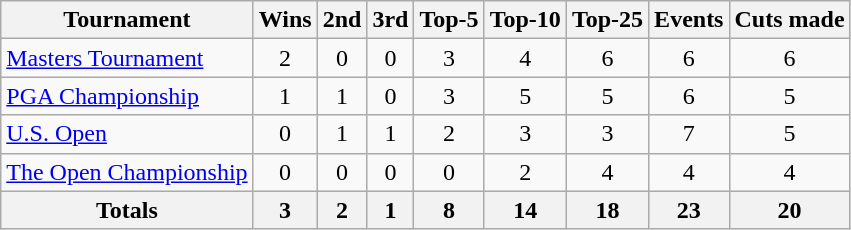<table class=wikitable style=text-align:center>
<tr>
<th>Tournament</th>
<th>Wins</th>
<th>2nd</th>
<th>3rd</th>
<th>Top-5</th>
<th>Top-10</th>
<th>Top-25</th>
<th>Events</th>
<th>Cuts made</th>
</tr>
<tr>
<td align=left><a href='#'>Masters Tournament</a></td>
<td>2</td>
<td>0</td>
<td>0</td>
<td>3</td>
<td>4</td>
<td>6</td>
<td>6</td>
<td>6</td>
</tr>
<tr>
<td align=left><a href='#'>PGA Championship</a></td>
<td>1</td>
<td>1</td>
<td>0</td>
<td>3</td>
<td>5</td>
<td>5</td>
<td>6</td>
<td>5</td>
</tr>
<tr>
<td align=left><a href='#'>U.S. Open</a></td>
<td>0</td>
<td>1</td>
<td>1</td>
<td>2</td>
<td>3</td>
<td>3</td>
<td>7</td>
<td>5</td>
</tr>
<tr>
<td align=left><a href='#'>The Open Championship</a></td>
<td>0</td>
<td>0</td>
<td>0</td>
<td>0</td>
<td>2</td>
<td>4</td>
<td>4</td>
<td>4</td>
</tr>
<tr>
<th>Totals</th>
<th>3</th>
<th>2</th>
<th>1</th>
<th>8</th>
<th>14</th>
<th>18</th>
<th>23</th>
<th>20</th>
</tr>
</table>
